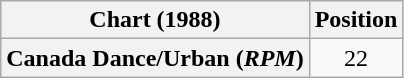<table class="wikitable plainrowheaders" style="text-align:center">
<tr>
<th>Chart (1988)</th>
<th>Position</th>
</tr>
<tr>
<th scope="row">Canada Dance/Urban (<em>RPM</em>)</th>
<td>22</td>
</tr>
</table>
